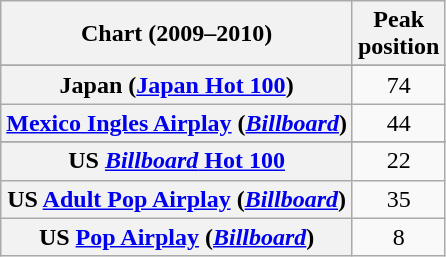<table class="wikitable sortable plainrowheaders" style="text-align:center">
<tr>
<th>Chart (2009–2010)</th>
<th>Peak<br>position</th>
</tr>
<tr>
</tr>
<tr>
</tr>
<tr>
<th scope="row">Japan (<a href='#'>Japan Hot 100</a>)</th>
<td>74</td>
</tr>
<tr>
<th scope="row"><a href='#'>Mexico Ingles Airplay</a> (<a href='#'><em>Billboard</em></a>)</th>
<td>44</td>
</tr>
<tr>
</tr>
<tr>
</tr>
<tr>
</tr>
<tr>
<th scope="row">US <a href='#'><em>Billboard</em> Hot 100</a></th>
<td>22</td>
</tr>
<tr>
<th scope="row">US <a href='#'>Adult Pop Airplay</a> (<a href='#'><em>Billboard</em></a>)</th>
<td>35</td>
</tr>
<tr>
<th scope="row">US <a href='#'>Pop Airplay</a> (<a href='#'><em>Billboard</em></a>)</th>
<td>8</td>
</tr>
</table>
